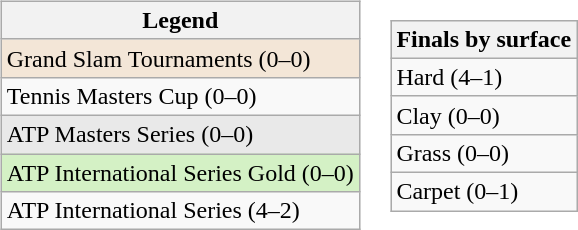<table>
<tr>
<td><br><table class="wikitable sortable mw-collapsible mw-collapsed">
<tr>
<th>Legend</th>
</tr>
<tr style="background:#f3e6d7;">
<td>Grand Slam Tournaments (0–0)</td>
</tr>
<tr bstyle="background:#ffc;">
<td>Tennis Masters Cup (0–0)</td>
</tr>
<tr style="background:#e9e9e9;">
<td>ATP Masters Series (0–0)</td>
</tr>
<tr style="background:#d4f1c5;">
<td>ATP International Series Gold (0–0)</td>
</tr>
<tr>
<td>ATP International Series (4–2)</td>
</tr>
</table>
</td>
<td><br><table class="wikitable sortable mw-collapsible mw-collapsed">
<tr>
<th>Finals by surface</th>
</tr>
<tr>
<td>Hard (4–1)</td>
</tr>
<tr>
<td>Clay (0–0)</td>
</tr>
<tr>
<td>Grass (0–0)</td>
</tr>
<tr>
<td>Carpet (0–1)</td>
</tr>
</table>
</td>
</tr>
</table>
